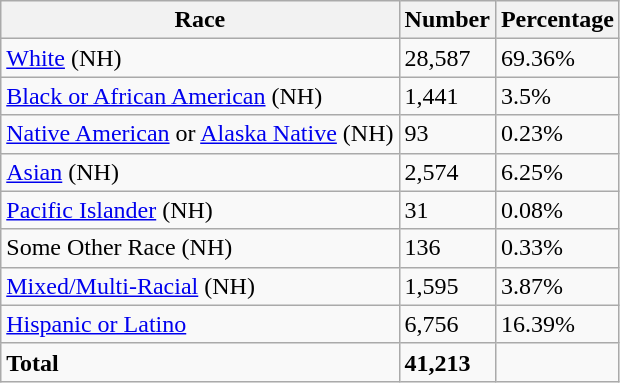<table class="wikitable">
<tr>
<th>Race</th>
<th>Number</th>
<th>Percentage</th>
</tr>
<tr>
<td><a href='#'>White</a> (NH)</td>
<td>28,587</td>
<td>69.36%</td>
</tr>
<tr>
<td><a href='#'>Black or African American</a> (NH)</td>
<td>1,441</td>
<td>3.5%</td>
</tr>
<tr>
<td><a href='#'>Native American</a> or <a href='#'>Alaska Native</a> (NH)</td>
<td>93</td>
<td>0.23%</td>
</tr>
<tr>
<td><a href='#'>Asian</a> (NH)</td>
<td>2,574</td>
<td>6.25%</td>
</tr>
<tr>
<td><a href='#'>Pacific Islander</a> (NH)</td>
<td>31</td>
<td>0.08%</td>
</tr>
<tr>
<td>Some Other Race (NH)</td>
<td>136</td>
<td>0.33%</td>
</tr>
<tr>
<td><a href='#'>Mixed/Multi-Racial</a> (NH)</td>
<td>1,595</td>
<td>3.87%</td>
</tr>
<tr>
<td><a href='#'>Hispanic or Latino</a></td>
<td>6,756</td>
<td>16.39%</td>
</tr>
<tr>
<td><strong>Total</strong></td>
<td><strong>41,213</strong></td>
<td><br></td>
</tr>
</table>
